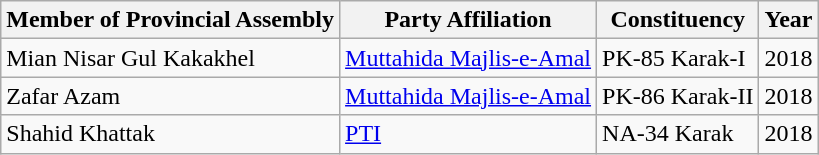<table class="wikitable sortable">
<tr>
<th>Member of Provincial Assembly</th>
<th>Party Affiliation</th>
<th>Constituency</th>
<th>Year</th>
</tr>
<tr>
<td>Mian Nisar Gul Kakakhel</td>
<td><a href='#'>Muttahida Majlis-e-Amal</a></td>
<td>PK-85 Karak-I</td>
<td>2018</td>
</tr>
<tr>
<td>Zafar Azam</td>
<td><a href='#'>Muttahida Majlis-e-Amal</a></td>
<td>PK-86 Karak-II</td>
<td>2018</td>
</tr>
<tr>
<td>Shahid Khattak</td>
<td><a href='#'>PTI</a></td>
<td>NA-34 Karak</td>
<td>2018</td>
</tr>
</table>
